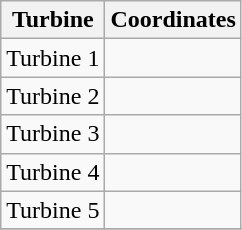<table class="wikitable">
<tr>
<th>Turbine</th>
<th>Coordinates</th>
</tr>
<tr>
<td>Turbine 1</td>
<td></td>
</tr>
<tr>
<td>Turbine 2</td>
<td></td>
</tr>
<tr>
<td>Turbine 3</td>
<td></td>
</tr>
<tr>
<td>Turbine 4</td>
<td></td>
</tr>
<tr>
<td>Turbine 5</td>
<td></td>
</tr>
<tr>
</tr>
</table>
